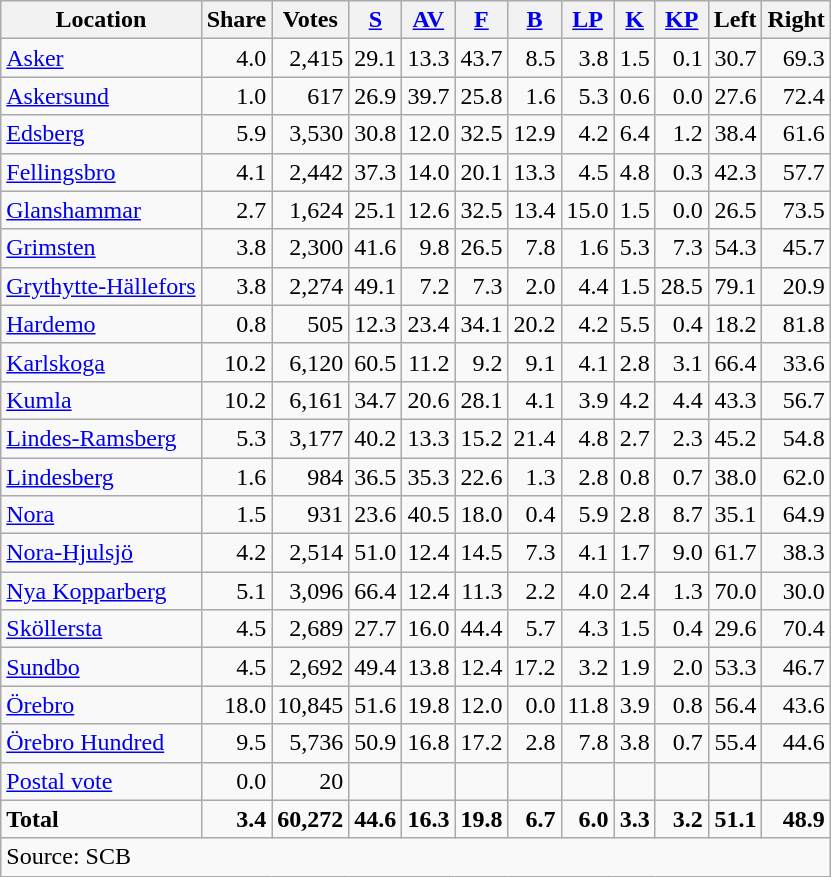<table class="wikitable sortable" style=text-align:right>
<tr>
<th>Location</th>
<th>Share</th>
<th>Votes</th>
<th><a href='#'>S</a></th>
<th><a href='#'>AV</a></th>
<th><a href='#'>F</a></th>
<th><a href='#'>B</a></th>
<th><a href='#'>LP</a></th>
<th><a href='#'>K</a></th>
<th><a href='#'>KP</a></th>
<th>Left</th>
<th>Right</th>
</tr>
<tr>
<td align=left><a href='#'>Asker</a></td>
<td>4.0</td>
<td>2,415</td>
<td>29.1</td>
<td>13.3</td>
<td>43.7</td>
<td>8.5</td>
<td>3.8</td>
<td>1.5</td>
<td>0.1</td>
<td>30.7</td>
<td>69.3</td>
</tr>
<tr>
<td align=left><a href='#'>Askersund</a></td>
<td>1.0</td>
<td>617</td>
<td>26.9</td>
<td>39.7</td>
<td>25.8</td>
<td>1.6</td>
<td>5.3</td>
<td>0.6</td>
<td>0.0</td>
<td>27.6</td>
<td>72.4</td>
</tr>
<tr>
<td align=left><a href='#'>Edsberg</a></td>
<td>5.9</td>
<td>3,530</td>
<td>30.8</td>
<td>12.0</td>
<td>32.5</td>
<td>12.9</td>
<td>4.2</td>
<td>6.4</td>
<td>1.2</td>
<td>38.4</td>
<td>61.6</td>
</tr>
<tr>
<td align=left><a href='#'>Fellingsbro</a></td>
<td>4.1</td>
<td>2,442</td>
<td>37.3</td>
<td>14.0</td>
<td>20.1</td>
<td>13.3</td>
<td>4.5</td>
<td>4.8</td>
<td>0.3</td>
<td>42.3</td>
<td>57.7</td>
</tr>
<tr>
<td align=left><a href='#'>Glanshammar</a></td>
<td>2.7</td>
<td>1,624</td>
<td>25.1</td>
<td>12.6</td>
<td>32.5</td>
<td>13.4</td>
<td>15.0</td>
<td>1.5</td>
<td>0.0</td>
<td>26.5</td>
<td>73.5</td>
</tr>
<tr>
<td align=left><a href='#'>Grimsten</a></td>
<td>3.8</td>
<td>2,300</td>
<td>41.6</td>
<td>9.8</td>
<td>26.5</td>
<td>7.8</td>
<td>1.6</td>
<td>5.3</td>
<td>7.3</td>
<td>54.3</td>
<td>45.7</td>
</tr>
<tr>
<td align=left><a href='#'>Grythytte-Hällefors</a></td>
<td>3.8</td>
<td>2,274</td>
<td>49.1</td>
<td>7.2</td>
<td>7.3</td>
<td>2.0</td>
<td>4.4</td>
<td>1.5</td>
<td>28.5</td>
<td>79.1</td>
<td>20.9</td>
</tr>
<tr>
<td align=left><a href='#'>Hardemo</a></td>
<td>0.8</td>
<td>505</td>
<td>12.3</td>
<td>23.4</td>
<td>34.1</td>
<td>20.2</td>
<td>4.2</td>
<td>5.5</td>
<td>0.4</td>
<td>18.2</td>
<td>81.8</td>
</tr>
<tr>
<td align=left><a href='#'>Karlskoga</a></td>
<td>10.2</td>
<td>6,120</td>
<td>60.5</td>
<td>11.2</td>
<td>9.2</td>
<td>9.1</td>
<td>4.1</td>
<td>2.8</td>
<td>3.1</td>
<td>66.4</td>
<td>33.6</td>
</tr>
<tr>
<td align=left><a href='#'>Kumla</a></td>
<td>10.2</td>
<td>6,161</td>
<td>34.7</td>
<td>20.6</td>
<td>28.1</td>
<td>4.1</td>
<td>3.9</td>
<td>4.2</td>
<td>4.4</td>
<td>43.3</td>
<td>56.7</td>
</tr>
<tr>
<td align=left><a href='#'>Lindes-Ramsberg</a></td>
<td>5.3</td>
<td>3,177</td>
<td>40.2</td>
<td>13.3</td>
<td>15.2</td>
<td>21.4</td>
<td>4.8</td>
<td>2.7</td>
<td>2.3</td>
<td>45.2</td>
<td>54.8</td>
</tr>
<tr>
<td align=left><a href='#'>Lindesberg</a></td>
<td>1.6</td>
<td>984</td>
<td>36.5</td>
<td>35.3</td>
<td>22.6</td>
<td>1.3</td>
<td>2.8</td>
<td>0.8</td>
<td>0.7</td>
<td>38.0</td>
<td>62.0</td>
</tr>
<tr>
<td align=left><a href='#'>Nora</a></td>
<td>1.5</td>
<td>931</td>
<td>23.6</td>
<td>40.5</td>
<td>18.0</td>
<td>0.4</td>
<td>5.9</td>
<td>2.8</td>
<td>8.7</td>
<td>35.1</td>
<td>64.9</td>
</tr>
<tr>
<td align=left><a href='#'>Nora-Hjulsjö</a></td>
<td>4.2</td>
<td>2,514</td>
<td>51.0</td>
<td>12.4</td>
<td>14.5</td>
<td>7.3</td>
<td>4.1</td>
<td>1.7</td>
<td>9.0</td>
<td>61.7</td>
<td>38.3</td>
</tr>
<tr>
<td align=left><a href='#'>Nya Kopparberg</a></td>
<td>5.1</td>
<td>3,096</td>
<td>66.4</td>
<td>12.4</td>
<td>11.3</td>
<td>2.2</td>
<td>4.0</td>
<td>2.4</td>
<td>1.3</td>
<td>70.0</td>
<td>30.0</td>
</tr>
<tr>
<td align=left><a href='#'>Sköllersta</a></td>
<td>4.5</td>
<td>2,689</td>
<td>27.7</td>
<td>16.0</td>
<td>44.4</td>
<td>5.7</td>
<td>4.3</td>
<td>1.5</td>
<td>0.4</td>
<td>29.6</td>
<td>70.4</td>
</tr>
<tr>
<td align=left><a href='#'>Sundbo</a></td>
<td>4.5</td>
<td>2,692</td>
<td>49.4</td>
<td>13.8</td>
<td>12.4</td>
<td>17.2</td>
<td>3.2</td>
<td>1.9</td>
<td>2.0</td>
<td>53.3</td>
<td>46.7</td>
</tr>
<tr>
<td align=left><a href='#'>Örebro</a></td>
<td>18.0</td>
<td>10,845</td>
<td>51.6</td>
<td>19.8</td>
<td>12.0</td>
<td>0.0</td>
<td>11.8</td>
<td>3.9</td>
<td>0.8</td>
<td>56.4</td>
<td>43.6</td>
</tr>
<tr>
<td align=left><a href='#'>Örebro Hundred</a></td>
<td>9.5</td>
<td>5,736</td>
<td>50.9</td>
<td>16.8</td>
<td>17.2</td>
<td>2.8</td>
<td>7.8</td>
<td>3.8</td>
<td>0.7</td>
<td>55.4</td>
<td>44.6</td>
</tr>
<tr>
<td align=left><a href='#'>Postal vote</a></td>
<td>0.0</td>
<td>20</td>
<td></td>
<td></td>
<td></td>
<td></td>
<td></td>
<td></td>
<td></td>
<td></td>
<td></td>
</tr>
<tr>
<td align=left><strong>Total</strong></td>
<td><strong>3.4</strong></td>
<td><strong>60,272</strong></td>
<td><strong>44.6</strong></td>
<td><strong>16.3</strong></td>
<td><strong>19.8</strong></td>
<td><strong>6.7</strong></td>
<td><strong>6.0</strong></td>
<td><strong>3.3</strong></td>
<td><strong>3.2</strong></td>
<td><strong>51.1</strong></td>
<td><strong>48.9</strong></td>
</tr>
<tr>
<td align=left colspan=12>Source: SCB </td>
</tr>
</table>
